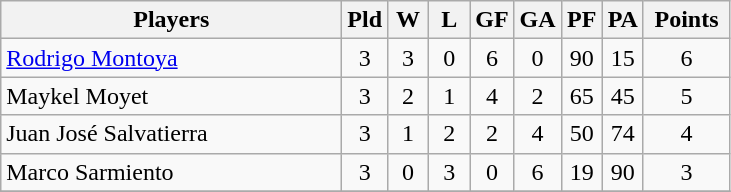<table class=wikitable style="text-align:center">
<tr>
<th width=220>Players</th>
<th width=20>Pld</th>
<th width=20>W</th>
<th width=20>L</th>
<th width=20>GF</th>
<th width=20>GA</th>
<th width=20>PF</th>
<th width=20>PA</th>
<th width=50>Points</th>
</tr>
<tr>
<td align=left> <a href='#'>Rodrigo Montoya</a></td>
<td>3</td>
<td>3</td>
<td>0</td>
<td>6</td>
<td>0</td>
<td>90</td>
<td>15</td>
<td>6</td>
</tr>
<tr>
<td align=left> Maykel Moyet</td>
<td>3</td>
<td>2</td>
<td>1</td>
<td>4</td>
<td>2</td>
<td>65</td>
<td>45</td>
<td>5</td>
</tr>
<tr>
<td align=left> Juan José Salvatierra</td>
<td>3</td>
<td>1</td>
<td>2</td>
<td>2</td>
<td>4</td>
<td>50</td>
<td>74</td>
<td>4</td>
</tr>
<tr>
<td align=left> Marco Sarmiento</td>
<td>3</td>
<td>0</td>
<td>3</td>
<td>0</td>
<td>6</td>
<td>19</td>
<td>90</td>
<td>3</td>
</tr>
<tr>
</tr>
</table>
